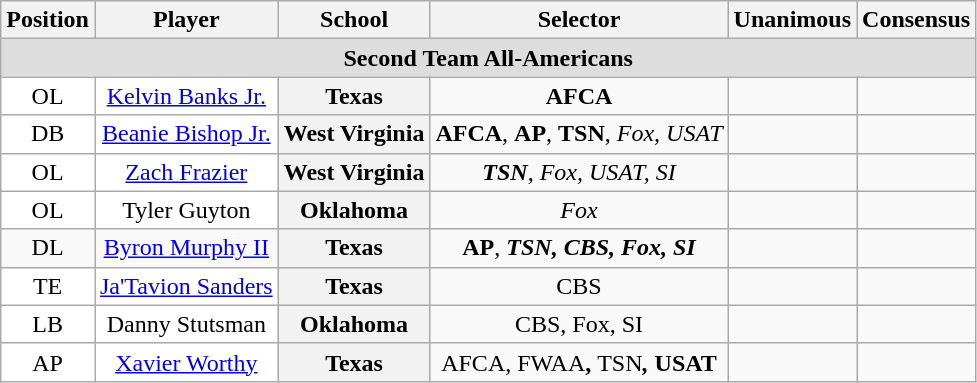<table class="wikitable">
<tr>
<th>Position</th>
<th>Player</th>
<th>School</th>
<th>Selector</th>
<th>Unanimous</th>
<th>Consensus</th>
</tr>
<tr>
<td colspan="6" style="text-align:center; background:#ddd;"><strong>Second Team All-Americans</strong></td>
</tr>
<tr style="text-align:center;">
<td style="background:white">OL</td>
<td style="background:white"><a href='#'>Kelvin Banks Jr.</a></td>
<th>Texas</th>
<td><strong>AFCA</strong></td>
<td></td>
<td></td>
</tr>
<tr style="text-align:center;">
<td style="background:white">DB</td>
<td style="background:white"><a href='#'>Beanie Bishop Jr.</a></td>
<th>West Virginia</th>
<td><strong>AFCA</strong>, <strong>AP</strong>, <strong>TSN</strong>, <em>Fox, USAT</em></td>
<td></td>
<td></td>
</tr>
<tr style="text-align:center;">
<td style="background:white">OL</td>
<td style="background:white"><a href='#'>Zach Frazier</a></td>
<th>West Virginia</th>
<td><strong><em>TSN</em></strong>, <em>Fox, USAT, SI</em></td>
<td></td>
<td></td>
</tr>
<tr style="text-align:center;">
<td style="background:white">OL</td>
<td style="background:white">Tyler Guyton</td>
<th>Oklahoma</th>
<td><em>Fox</em></td>
<td></td>
<td></td>
</tr>
<tr style="text-align:center;">
<td>DL</td>
<td><a href='#'>Byron Murphy II</a></td>
<th>Texas</th>
<td><strong>AP</strong>, <strong><em>TSN<em>,<strong> </em>CBS, Fox, SI<em></td>
<td></td>
<td></td>
</tr>
<tr style="text-align:center;">
<td style="background:white">TE</td>
<td style="background:white"><a href='#'>Ja'Tavion Sanders</a></td>
<th>Texas</th>
<td></em>CBS<em></td>
<td></td>
<td></td>
</tr>
<tr style="text-align:center;">
<td style="background:white">LB</td>
<td style="background:white">Danny Stutsman</td>
<th>Oklahoma</th>
<td></em>CBS, Fox, SI<em></td>
<td></td>
<td></td>
</tr>
<tr style="text-align:center;">
<td style="background:white">AP</td>
<td style="background:white"><a href='#'>Xavier Worthy</a></td>
<th>Texas</th>
<td></strong>AFCA, FWAA<strong>, </em></strong>TSN<strong><em>, </em>USAT<em></td>
<td></td>
<td></td>
</tr>
</table>
